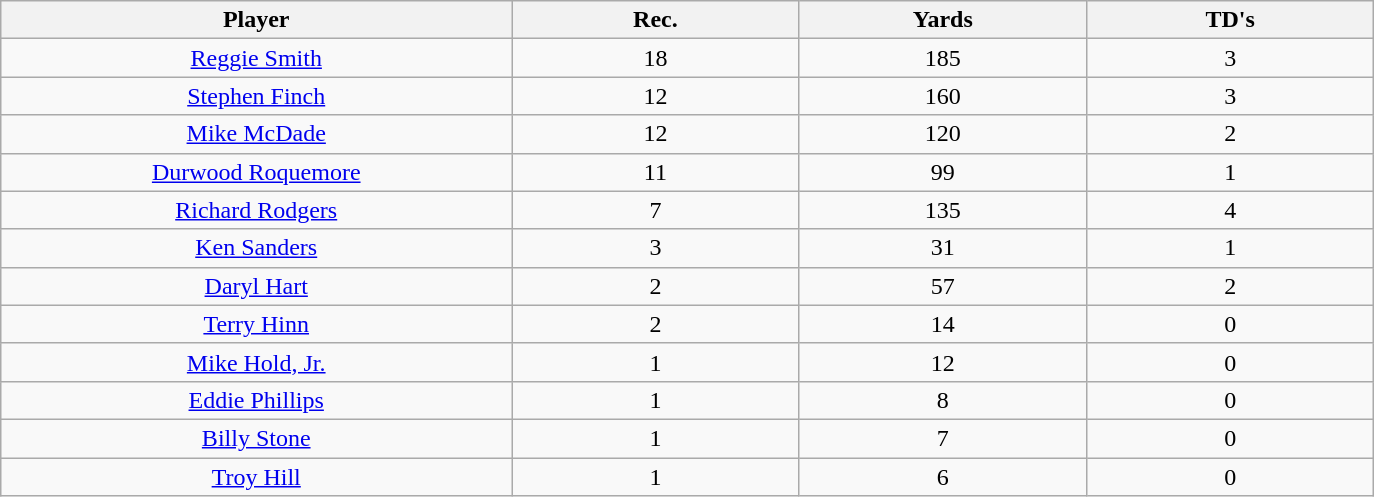<table class="wikitable sortable">
<tr>
<th bgcolor="#DDDDFF" width="16%">Player</th>
<th bgcolor="#DDDDFF" width="9%">Rec.</th>
<th bgcolor="#DDDDFF" width="9%">Yards</th>
<th bgcolor="#DDDDFF" width="9%">TD's</th>
</tr>
<tr align="center">
<td><a href='#'>Reggie Smith</a></td>
<td>18</td>
<td>185</td>
<td>3</td>
</tr>
<tr align="center">
<td><a href='#'>Stephen Finch</a></td>
<td>12</td>
<td>160</td>
<td>3</td>
</tr>
<tr align="center">
<td><a href='#'>Mike McDade</a></td>
<td>12</td>
<td>120</td>
<td>2</td>
</tr>
<tr align="center">
<td><a href='#'>Durwood Roquemore</a></td>
<td>11</td>
<td>99</td>
<td>1</td>
</tr>
<tr align="center">
<td><a href='#'>Richard Rodgers</a></td>
<td>7</td>
<td>135</td>
<td>4</td>
</tr>
<tr align="center">
<td><a href='#'>Ken Sanders</a></td>
<td>3</td>
<td>31</td>
<td>1</td>
</tr>
<tr align="center">
<td><a href='#'>Daryl Hart</a></td>
<td>2</td>
<td>57</td>
<td>2</td>
</tr>
<tr align="center">
<td><a href='#'>Terry Hinn</a></td>
<td>2</td>
<td>14</td>
<td>0</td>
</tr>
<tr align="center">
<td><a href='#'>Mike Hold, Jr.</a></td>
<td>1</td>
<td>12</td>
<td>0</td>
</tr>
<tr align="center">
<td><a href='#'>Eddie Phillips</a></td>
<td>1</td>
<td>8</td>
<td>0</td>
</tr>
<tr align="center">
<td><a href='#'>Billy Stone</a></td>
<td>1</td>
<td>7</td>
<td>0</td>
</tr>
<tr align="center">
<td><a href='#'>Troy Hill</a></td>
<td>1</td>
<td>6</td>
<td>0</td>
</tr>
</table>
